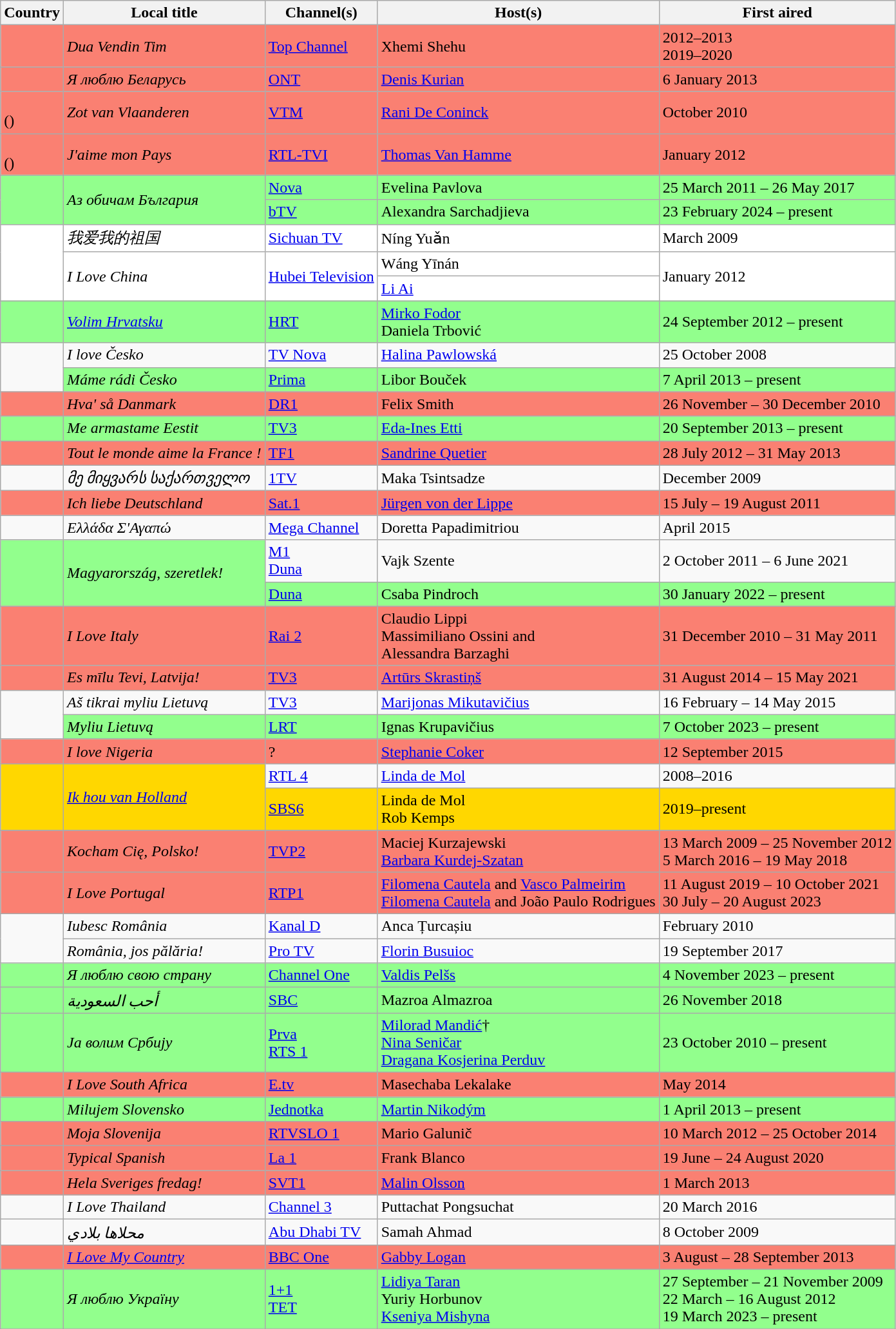<table class="wikitable">
<tr>
<th>Country</th>
<th>Local title</th>
<th>Channel(s)</th>
<th>Host(s)</th>
<th>First aired</th>
</tr>
<tr style="background-color:salmon"|>
<td></td>
<td><em>Dua Vendin Tim</em></td>
<td><a href='#'>Top Channel</a></td>
<td>Xhemi Shehu</td>
<td>2012–2013<br>2019–2020</td>
</tr>
<tr style="background:salmon">
<td></td>
<td><em>Я люблю Беларусь</em><br></td>
<td><a href='#'>ONT</a></td>
<td><a href='#'>Denis Kurian</a></td>
<td>6 January 2013</td>
</tr>
<tr style="background:salmon" |>
<td><br>()</td>
<td><em>Zot van Vlaanderen</em></td>
<td><a href='#'>VTM</a></td>
<td><a href='#'>Rani De Coninck</a></td>
<td>October 2010</td>
</tr>
<tr style="background:salmon" |>
<td><br>()</td>
<td><em>J'aime mon Pays</em></td>
<td><a href='#'>RTL-TVI</a></td>
<td><a href='#'>Thomas Van Hamme</a></td>
<td>January 2012</td>
</tr>
<tr style="background:#92FF8D" |>
<td rowspan=2></td>
<td rowspan="2"><em>Аз обичам България</em><br></td>
<td><a href='#'>Nova</a></td>
<td>Evelina Pavlova</td>
<td>25 March 2011 – 26 May 2017</td>
</tr>
<tr style="background:#92FF8D" |>
<td><a href='#'>bTV</a></td>
<td>Alexandra Sarchadjieva</td>
<td>23 February 2024 – present</td>
</tr>
<tr style="background: white">
<td rowspan=3></td>
<td><em>我爱我的祖国</em><br></td>
<td><a href='#'>Sichuan TV</a></td>
<td>Níng Yuǎn</td>
<td>March 2009</td>
</tr>
<tr style="background: white">
<td rowspan=2><em>I Love China</em></td>
<td rowspan=2><a href='#'>Hubei Television</a></td>
<td>Wáng Yīnán</td>
<td rowspan=2>January 2012</td>
</tr>
<tr style="background: white">
<td><a href='#'>Li Ai</a></td>
</tr>
<tr style="background-color: #92FF8D"|>
<td></td>
<td><em><a href='#'>Volim Hrvatsku</a></em></td>
<td><a href='#'>HRT</a></td>
<td><a href='#'>Mirko Fodor</a><br>Daniela Trbović </td>
<td>24 September 2012 – present</td>
</tr>
<tr>
<td rowspan=2></td>
<td><em>I love Česko</em></td>
<td><a href='#'>TV Nova</a></td>
<td><a href='#'>Halina Pawlowská</a></td>
<td>25 October 2008</td>
</tr>
<tr style="background-color: #92FF8D"|>
<td><em>Máme rádi Česko</em></td>
<td><a href='#'>Prima</a></td>
<td>Libor Bouček</td>
<td>7 April 2013 – present</td>
</tr>
<tr style="background:salmon">
<td></td>
<td><em>Hva' så Danmark</em></td>
<td><a href='#'>DR1</a></td>
<td>Felix Smith</td>
<td>26 November – 30 December 2010</td>
</tr>
<tr style="background-color: #92FF8D" |>
<td></td>
<td><em>Me armastame Eestit</em></td>
<td><a href='#'>TV3</a></td>
<td><a href='#'>Eda-Ines Etti</a></td>
<td>20 September 2013 – present</td>
</tr>
<tr style="background:salmon">
<td></td>
<td><em>Tout le monde aime la France !</em></td>
<td><a href='#'>TF1</a></td>
<td><a href='#'>Sandrine Quetier</a></td>
<td>28 July 2012 – 31 May 2013</td>
</tr>
<tr>
<td></td>
<td><em>მე მიყვარს საქართველო</em><br></td>
<td><a href='#'>1TV</a></td>
<td>Maka Tsintsadze</td>
<td>December 2009</td>
</tr>
<tr style="background:salmon">
<td></td>
<td><em>Ich liebe Deutschland</em></td>
<td><a href='#'>Sat.1</a></td>
<td><a href='#'>Jürgen von der Lippe</a></td>
<td>15 July – 19 August 2011</td>
</tr>
<tr>
<td></td>
<td><em>Ελλάδα Σ'Αγαπώ</em><br></td>
<td><a href='#'>Mega Channel</a></td>
<td>Doretta Papadimitriou</td>
<td>April 2015</td>
</tr>
<tr>
<td style="background-color: #92FF8D" rowspan=2></td>
<td style="background-color: #92FF8D" rowspan=2><em>Magyarország, szeretlek!</em></td>
<td><a href='#'>M1</a> <br><a href='#'>Duna</a> </td>
<td>Vajk Szente</td>
<td>2 October 2011 – 6 June 2021</td>
</tr>
<tr>
<td style="background-color: #92FF8D"><a href='#'>Duna</a></td>
<td style="background-color: #92FF8D">Csaba Pindroch</td>
<td style="background-color: #92FF8D">30 January 2022 – present</td>
</tr>
<tr rowspan=2 | style="background:salmon">
<td></td>
<td><em>I Love Italy</em></td>
<td><a href='#'>Rai 2</a></td>
<td>Claudio Lippi <br>Massimiliano Ossini and<br>Alessandra Barzaghi </td>
<td>31 December 2010 – 31 May 2011</td>
</tr>
<tr style="background-color: salmon">
<td></td>
<td><em>Es mīlu Tevi, Latvija!</em></td>
<td><a href='#'>TV3</a></td>
<td><a href='#'>Artūrs Skrastiņš</a></td>
<td>31 August 2014 – 15 May 2021</td>
</tr>
<tr>
<td rowspan=2></td>
<td><em>Aš tikrai myliu Lietuvą</em></td>
<td><a href='#'>TV3</a></td>
<td><a href='#'>Marijonas Mikutavičius</a></td>
<td>16 February – 14 May 2015</td>
</tr>
<tr style="background-color: #92FF8D"|>
<td><em>Myliu Lietuvą</em></td>
<td><a href='#'>LRT</a></td>
<td>Ignas Krupavičius</td>
<td>7 October 2023 – present</td>
</tr>
<tr style="background:salmon">
<td></td>
<td><em>I love Nigeria</em></td>
<td>?</td>
<td><a href='#'>Stephanie Coker</a></td>
<td>12 September 2015</td>
</tr>
<tr>
<td style="background-color: gold" rowspan=2></td>
<td style="background-color: gold" rowspan=2><em><a href='#'>Ik hou van Holland</a></em></td>
<td><a href='#'>RTL 4</a></td>
<td><a href='#'>Linda de Mol</a></td>
<td>2008–2016</td>
</tr>
<tr>
<td style="background:gold"><a href='#'>SBS6</a></td>
<td style="background:gold">Linda de Mol<br>Rob Kemps </td>
<td style="background:gold">2019–present</td>
</tr>
<tr style="background-color: #92FF8D"|>
</tr>
<tr style="background-color:salmon">
<td></td>
<td><em>Kocham Cię, Polsko!</em></td>
<td><a href='#'>TVP2</a></td>
<td>Maciej Kurzajewski <br><a href='#'>Barbara Kurdej-Szatan</a> </td>
<td>13 March 2009 – 25 November 2012<br>5 March 2016 – 19 May 2018</td>
</tr>
<tr style="background-color: salmon" |>
<td></td>
<td><em>I Love Portugal</em></td>
<td><a href='#'>RTP1</a></td>
<td><a href='#'>Filomena Cautela</a> and <a href='#'>Vasco Palmeirim</a><br><a href='#'>Filomena Cautela</a> and João Paulo Rodrigues</td>
<td>11 August 2019 – 10 October 2021<br>30 July – 20 August 2023</td>
</tr>
<tr>
<td rowspan=2></td>
<td><em>Iubesc România</em></td>
<td><a href='#'>Kanal D</a></td>
<td>Anca Țurcașiu</td>
<td>February 2010</td>
</tr>
<tr>
<td><em>România, jos pălăria!</em></td>
<td><a href='#'>Pro TV</a></td>
<td><a href='#'>Florin Busuioc</a></td>
<td>19 September 2017</td>
</tr>
<tr - style="background-color: #92FF8D"|>
<td></td>
<td><em>Я люблю свою страну</em><br></td>
<td><a href='#'>Channel One</a></td>
<td><a href='#'>Valdis Pelšs</a></td>
<td>4 November 2023 – present</td>
</tr>
<tr -style="border=darkgray" style="background-color: #92FF8D" |>
<td></td>
<td><em>أحب السعودية</em><br></td>
<td><a href='#'>SBC</a></td>
<td>Mazroa Almazroa</td>
<td>26 November 2018</td>
</tr>
<tr style="background-color: #92FF8D" |>
<td></td>
<td><em>Ја волим Србију</em><br></td>
<td><a href='#'>Prva</a> <br><a href='#'>RTS 1</a> </td>
<td><a href='#'>Milorad Mandić</a>† <br><a href='#'>Nina Seničar</a> <br><a href='#'>Dragana Kosjerina Perduv</a> </td>
<td>23 October 2010 – present</td>
</tr>
<tr style="background-color: salmon" |>
<td></td>
<td><em>I Love South Africa</em></td>
<td><a href='#'>E.tv</a></td>
<td>Masechaba Lekalake</td>
<td>May 2014</td>
</tr>
<tr style="background-color: #92FF8D" |>
<td></td>
<td><em>Milujem Slovensko</em></td>
<td><a href='#'>Jednotka</a></td>
<td><a href='#'>Martin Nikodým</a></td>
<td>1 April 2013 – present</td>
</tr>
<tr style="background:salmon" |>
<td></td>
<td><em>Moja Slovenija</em></td>
<td><a href='#'>RTVSLO 1</a></td>
<td>Mario Galunič</td>
<td>10 March 2012 – 25 October 2014</td>
</tr>
<tr style="background:salmon" |>
<td></td>
<td><em>Typical Spanish</em></td>
<td><a href='#'>La 1</a></td>
<td>Frank Blanco</td>
<td>19 June – 24 August 2020</td>
</tr>
<tr style="background:salmon" |>
<td></td>
<td><em>Hela Sveriges fredag!</em></td>
<td><a href='#'>SVT1</a></td>
<td><a href='#'>Malin Olsson</a></td>
<td>1 March 2013</td>
</tr>
<tr>
<td></td>
<td><em>I Love Thailand</em></td>
<td><a href='#'>Channel 3</a></td>
<td>Puttachat Pongsuchat</td>
<td>20 March 2016</td>
</tr>
<tr>
<td></td>
<td><em>محلاها بلادي</em><br></td>
<td><a href='#'>Abu Dhabi TV</a></td>
<td>Samah Ahmad</td>
<td>8 October 2009</td>
</tr>
<tr style="background:salmon">
<td></td>
<td><em><a href='#'>I Love My Country</a></em></td>
<td><a href='#'>BBC One</a></td>
<td><a href='#'>Gabby Logan</a></td>
<td>3 August – 28 September 2013</td>
</tr>
<tr style="background-color: #92FF8D" |>
<td></td>
<td><em>Я люблю Україну</em><br></td>
<td><a href='#'>1+1</a> <br> <a href='#'>TET</a> </td>
<td><a href='#'>Lidiya Taran</a> <br> Yuriy Horbunov <br> <a href='#'>Kseniya Mishyna</a> </td>
<td>27 September – 21 November 2009<br>22 March – 16 August 2012<br>19 March 2023 – present</td>
</tr>
<tr>
</tr>
</table>
